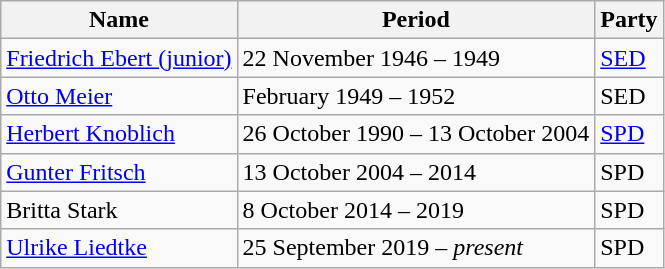<table class="wikitable">
<tr>
<th>Name</th>
<th>Period</th>
<th>Party</th>
</tr>
<tr>
<td><a href='#'>Friedrich Ebert (junior)</a></td>
<td>22 November 1946 – 1949</td>
<td><a href='#'>SED</a></td>
</tr>
<tr>
<td><a href='#'>Otto Meier</a></td>
<td>February 1949 – 1952</td>
<td>SED</td>
</tr>
<tr>
<td><a href='#'>Herbert Knoblich</a></td>
<td>26 October 1990 – 13 October 2004</td>
<td><a href='#'>SPD</a></td>
</tr>
<tr>
<td><a href='#'>Gunter Fritsch</a></td>
<td>13 October 2004 – 2014</td>
<td>SPD</td>
</tr>
<tr>
<td>Britta Stark</td>
<td>8 October 2014 – 2019</td>
<td>SPD</td>
</tr>
<tr>
<td><a href='#'>Ulrike Liedtke</a></td>
<td>25 September 2019 – <em>present</em></td>
<td>SPD</td>
</tr>
</table>
